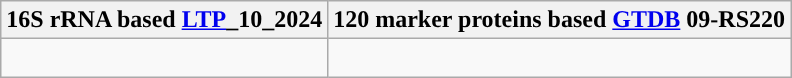<table class="wikitable">
<tr>
<th colspan=1>16S rRNA based <a href='#'>LTP</a>_10_2024</th>
<th colspan=1>120 marker proteins based <a href='#'>GTDB</a> 09-RS220</th>
</tr>
<tr>
<td style="vertical-align:top"><br></td>
<td><br></td>
</tr>
</table>
